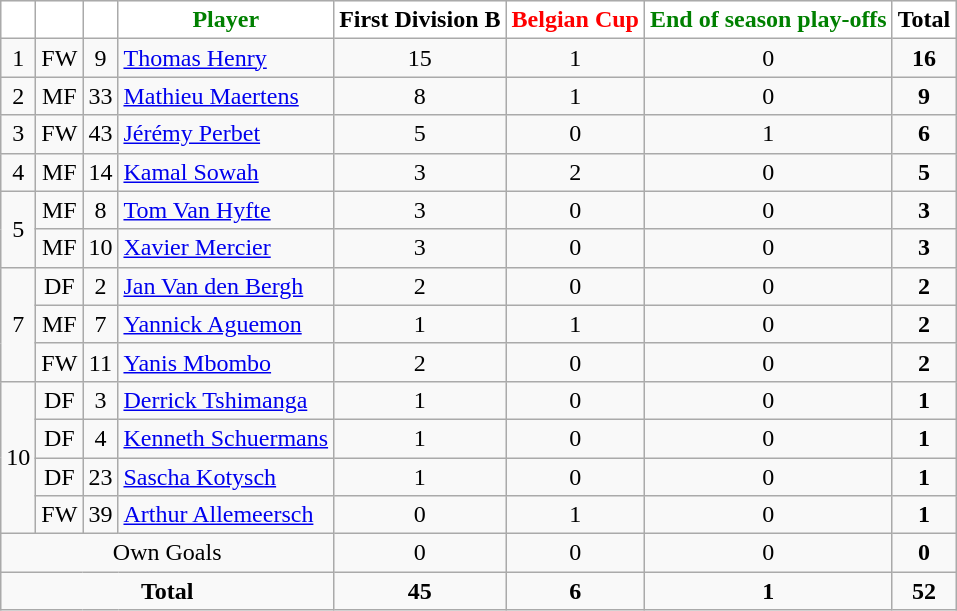<table class="wikitable" style="text-align:center">
<tr>
<th style="background:#ffffff; color:green;"></th>
<th style="background:#ffffff; color:black;"></th>
<th style="background:#ffffff; color:red;"></th>
<th style="background:#ffffff; color:green;">Player</th>
<th style="background:#ffffff; color:black;">First Division B</th>
<th style="background:#ffffff; color:red;">Belgian Cup</th>
<th style="background:#ffffff; color:green;">End of season play-offs</th>
<th style="background:#ffffff; color:black;"><strong>Total</strong></th>
</tr>
<tr>
<td rowspan="1">1</td>
<td>FW</td>
<td>9</td>
<td align=left> <a href='#'>Thomas Henry</a></td>
<td>15</td>
<td>1</td>
<td>0</td>
<td><strong>16</strong></td>
</tr>
<tr>
<td rowspan="1">2</td>
<td>MF</td>
<td>33</td>
<td align=left> <a href='#'>Mathieu Maertens</a></td>
<td>8</td>
<td>1</td>
<td>0</td>
<td><strong>9</strong></td>
</tr>
<tr>
<td rowspan="1">3</td>
<td>FW</td>
<td>43</td>
<td align=left> <a href='#'>Jérémy Perbet</a></td>
<td>5</td>
<td>0</td>
<td>1</td>
<td><strong>6</strong></td>
</tr>
<tr>
<td rowspan="1">4</td>
<td>MF</td>
<td>14</td>
<td align=left> <a href='#'>Kamal Sowah</a></td>
<td>3</td>
<td>2</td>
<td>0</td>
<td><strong>5</strong></td>
</tr>
<tr>
<td rowspan="2">5</td>
<td>MF</td>
<td>8</td>
<td align=left> <a href='#'>Tom Van Hyfte</a></td>
<td>3</td>
<td>0</td>
<td>0</td>
<td><strong>3</strong></td>
</tr>
<tr>
<td>MF</td>
<td>10</td>
<td align=left> <a href='#'>Xavier Mercier</a></td>
<td>3</td>
<td>0</td>
<td>0</td>
<td><strong>3</strong></td>
</tr>
<tr>
<td rowspan="3">7</td>
<td>DF</td>
<td>2</td>
<td align=left> <a href='#'>Jan Van den Bergh</a></td>
<td>2</td>
<td>0</td>
<td>0</td>
<td><strong>2</strong></td>
</tr>
<tr>
<td>MF</td>
<td>7</td>
<td align=left> <a href='#'>Yannick Aguemon</a></td>
<td>1</td>
<td>1</td>
<td>0</td>
<td><strong>2</strong></td>
</tr>
<tr>
<td>FW</td>
<td>11</td>
<td align=left> <a href='#'>Yanis Mbombo</a></td>
<td>2</td>
<td>0</td>
<td>0</td>
<td><strong>2</strong></td>
</tr>
<tr>
<td rowspan="4">10</td>
<td>DF</td>
<td>3</td>
<td align=left> <a href='#'>Derrick Tshimanga</a></td>
<td>1</td>
<td>0</td>
<td>0</td>
<td><strong>1</strong></td>
</tr>
<tr>
<td>DF</td>
<td>4</td>
<td align=left> <a href='#'>Kenneth Schuermans</a></td>
<td>1</td>
<td>0</td>
<td>0</td>
<td><strong>1</strong></td>
</tr>
<tr>
<td>DF</td>
<td>23</td>
<td align=left> <a href='#'>Sascha Kotysch</a></td>
<td>1</td>
<td>0</td>
<td>0</td>
<td><strong>1</strong></td>
</tr>
<tr>
<td>FW</td>
<td>39</td>
<td align=left> <a href='#'>Arthur Allemeersch</a></td>
<td>0</td>
<td>1</td>
<td>0</td>
<td><strong>1</strong></td>
</tr>
<tr>
<td colspan="4">Own Goals</td>
<td>0</td>
<td>0</td>
<td>0</td>
<td><strong>0</strong></td>
</tr>
<tr>
<td colspan="4"><strong>Total</strong></td>
<td><strong>45</strong></td>
<td><strong>6</strong></td>
<td><strong>1</strong></td>
<td><strong>52</strong></td>
</tr>
</table>
